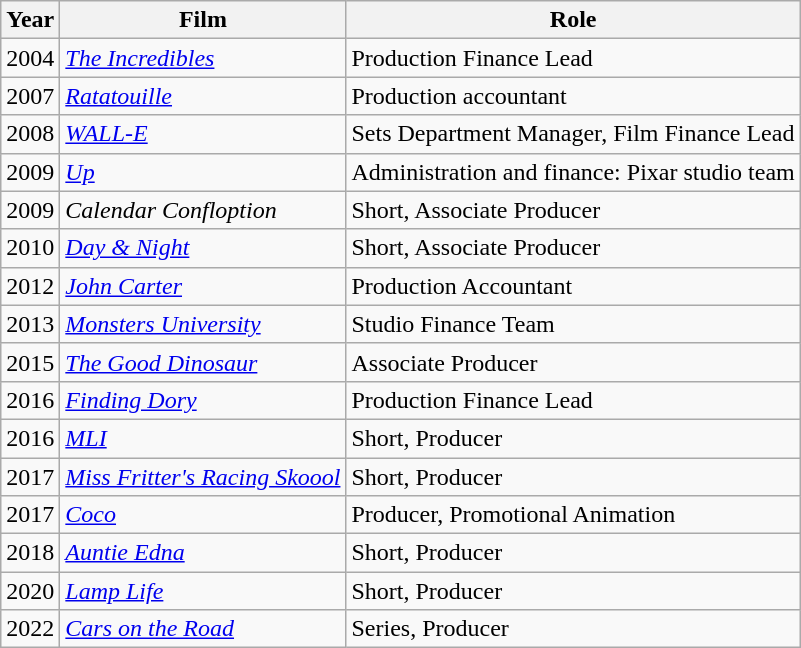<table class="wikitable">
<tr>
<th>Year</th>
<th>Film</th>
<th>Role</th>
</tr>
<tr>
<td>2004</td>
<td><em><a href='#'>The Incredibles</a></em></td>
<td>Production Finance Lead</td>
</tr>
<tr>
<td>2007</td>
<td><em><a href='#'>Ratatouille</a></em></td>
<td>Production accountant</td>
</tr>
<tr>
<td>2008</td>
<td><em><a href='#'>WALL-E</a></em></td>
<td>Sets Department Manager, Film Finance Lead</td>
</tr>
<tr>
<td>2009</td>
<td><em><a href='#'>Up</a></em></td>
<td>Administration and finance: Pixar studio team</td>
</tr>
<tr>
<td>2009</td>
<td><em>Calendar Confloption</em></td>
<td>Short, Associate Producer</td>
</tr>
<tr>
<td>2010</td>
<td><em><a href='#'>Day & Night</a></em></td>
<td>Short, Associate Producer</td>
</tr>
<tr>
<td>2012</td>
<td><em><a href='#'>John Carter</a></em></td>
<td>Production Accountant</td>
</tr>
<tr>
<td>2013</td>
<td><em><a href='#'>Monsters University</a></em></td>
<td>Studio Finance Team</td>
</tr>
<tr>
<td>2015</td>
<td><em><a href='#'>The Good Dinosaur</a></em></td>
<td>Associate Producer</td>
</tr>
<tr>
<td>2016</td>
<td><em><a href='#'>Finding Dory</a></em></td>
<td>Production Finance Lead</td>
</tr>
<tr>
<td>2016</td>
<td><em><a href='#'>MLI</a></em></td>
<td>Short, Producer</td>
</tr>
<tr>
<td>2017</td>
<td><em><a href='#'>Miss Fritter's Racing Skoool</a></em></td>
<td>Short, Producer</td>
</tr>
<tr>
<td>2017</td>
<td><em><a href='#'>Coco</a></em></td>
<td>Producer, Promotional Animation</td>
</tr>
<tr>
<td>2018</td>
<td><em><a href='#'>Auntie Edna</a></em></td>
<td>Short, Producer</td>
</tr>
<tr>
<td>2020</td>
<td><em><a href='#'>Lamp Life</a></em></td>
<td>Short, Producer</td>
</tr>
<tr>
<td>2022</td>
<td><em><a href='#'>Cars on the Road</a></em></td>
<td>Series, Producer</td>
</tr>
</table>
